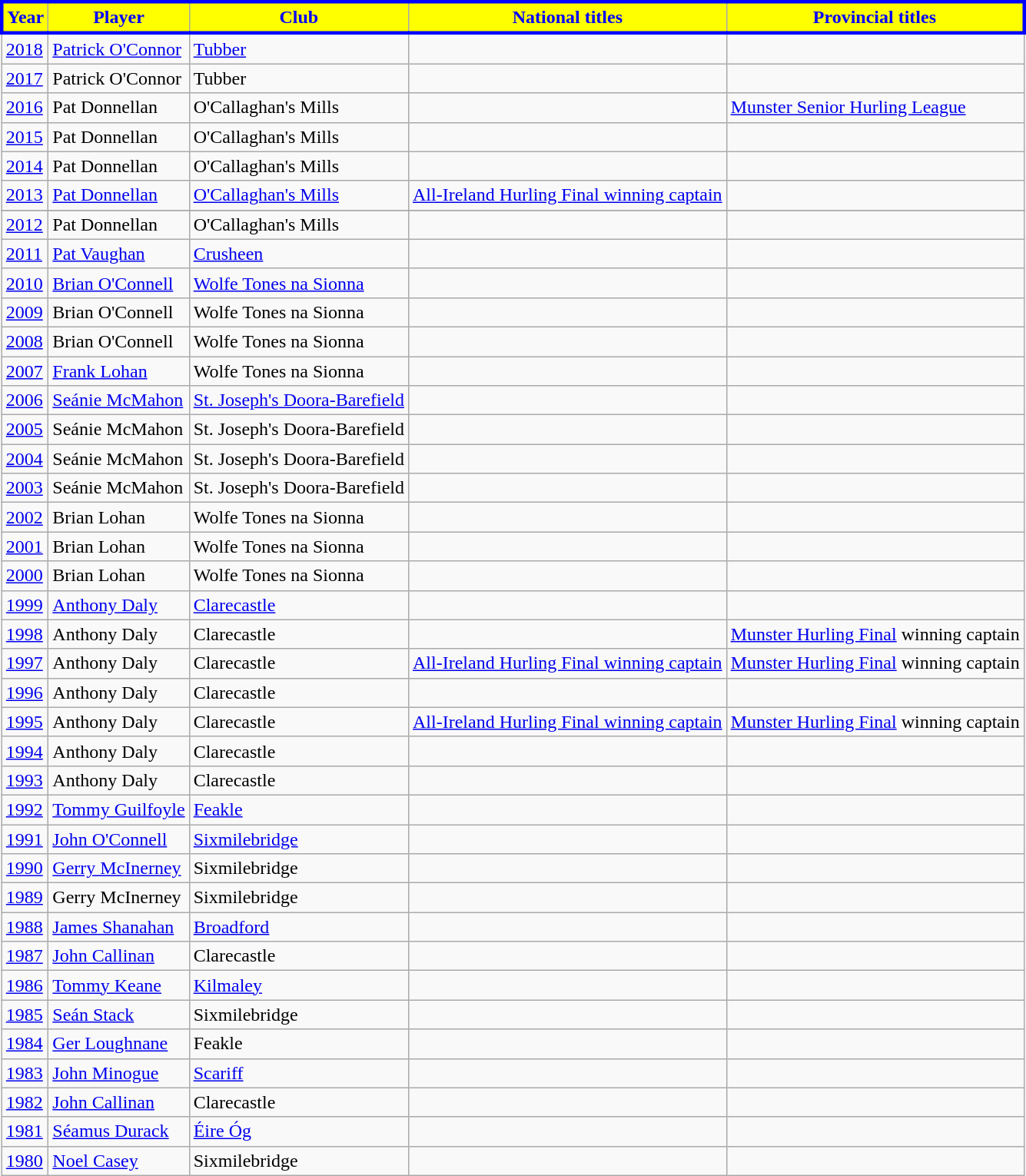<table class="wikitable">
<tr style="text-align:center;background:yellow;color:blue;border:3px solid blue">
<td><strong>Year</strong></td>
<td><strong>Player</strong></td>
<td><strong>Club</strong></td>
<td><strong>National titles</strong></td>
<td><strong>Provincial titles</strong></td>
</tr>
<tr>
<td><a href='#'>2018</a></td>
<td style="text-align:left;"><a href='#'>Patrick O'Connor</a></td>
<td><a href='#'>Tubber</a></td>
<td></td>
<td></td>
</tr>
<tr>
<td><a href='#'>2017</a></td>
<td style="text-align:left;">Patrick O'Connor</td>
<td>Tubber</td>
<td></td>
<td></td>
</tr>
<tr>
<td><a href='#'>2016</a></td>
<td style="text-align:left;">Pat Donnellan</td>
<td>O'Callaghan's Mills</td>
<td></td>
<td><a href='#'>Munster Senior Hurling League</a></td>
</tr>
<tr>
<td><a href='#'>2015</a></td>
<td style="text-align:left;">Pat Donnellan</td>
<td>O'Callaghan's Mills</td>
<td></td>
<td></td>
</tr>
<tr>
<td><a href='#'>2014</a></td>
<td style="text-align:left;">Pat Donnellan</td>
<td>O'Callaghan's Mills</td>
<td></td>
<td></td>
</tr>
<tr>
<td><a href='#'>2013</a></td>
<td style="text-align:left;"><a href='#'>Pat Donnellan</a></td>
<td><a href='#'>O'Callaghan's Mills</a></td>
<td><a href='#'>All-Ireland Hurling Final winning captain</a></td>
<td></td>
</tr>
<tr>
</tr>
<tr>
<td><a href='#'>2012</a></td>
<td style="text-align:left;">Pat Donnellan</td>
<td>O'Callaghan's Mills</td>
<td></td>
<td></td>
</tr>
<tr>
<td><a href='#'>2011</a></td>
<td style="text-align:left;"><a href='#'>Pat Vaughan</a></td>
<td><a href='#'>Crusheen</a></td>
<td style="text-align:left;"></td>
<td></td>
</tr>
<tr>
<td><a href='#'>2010</a></td>
<td style="text-align:left;"><a href='#'>Brian O'Connell</a></td>
<td><a href='#'>Wolfe Tones na Sionna</a></td>
<td></td>
<td></td>
</tr>
<tr>
<td><a href='#'>2009</a></td>
<td style="text-align:left;">Brian O'Connell</td>
<td>Wolfe Tones na Sionna</td>
<td></td>
<td></td>
</tr>
<tr>
<td><a href='#'>2008</a></td>
<td style="text-align:left;">Brian O'Connell</td>
<td>Wolfe Tones na Sionna</td>
<td></td>
<td></td>
</tr>
<tr>
<td><a href='#'>2007</a></td>
<td style="text-align:left;"><a href='#'>Frank Lohan</a></td>
<td>Wolfe Tones na Sionna</td>
<td></td>
<td></td>
</tr>
<tr>
<td><a href='#'>2006</a></td>
<td style="text-align:left;"><a href='#'>Seánie McMahon</a></td>
<td><a href='#'>St. Joseph's Doora-Barefield</a></td>
<td></td>
<td></td>
</tr>
<tr>
<td><a href='#'>2005</a></td>
<td style="text-align:left;">Seánie McMahon</td>
<td>St. Joseph's Doora-Barefield</td>
<td></td>
<td></td>
</tr>
<tr>
<td><a href='#'>2004</a></td>
<td style="text-align:left;">Seánie McMahon</td>
<td>St. Joseph's Doora-Barefield</td>
<td></td>
<td></td>
</tr>
<tr>
<td><a href='#'>2003</a></td>
<td style="text-align:left;">Seánie McMahon</td>
<td>St. Joseph's Doora-Barefield</td>
<td></td>
<td></td>
</tr>
<tr>
<td><a href='#'>2002</a></td>
<td style="text-align:left;">Brian Lohan</td>
<td>Wolfe Tones na Sionna</td>
<td></td>
<td></td>
</tr>
<tr>
<td><a href='#'>2001</a></td>
<td style="text-align:left;">Brian Lohan</td>
<td>Wolfe Tones na Sionna</td>
<td></td>
<td></td>
</tr>
<tr>
<td><a href='#'>2000</a></td>
<td style="text-align:left;">Brian Lohan</td>
<td>Wolfe Tones na Sionna</td>
<td></td>
<td></td>
</tr>
<tr>
<td><a href='#'>1999</a></td>
<td style="text-align:left;"><a href='#'>Anthony Daly</a></td>
<td><a href='#'>Clarecastle</a></td>
<td></td>
<td></td>
</tr>
<tr>
<td><a href='#'>1998</a></td>
<td style="text-align:left;">Anthony Daly</td>
<td>Clarecastle</td>
<td></td>
<td><a href='#'>Munster Hurling Final</a> winning captain</td>
</tr>
<tr>
<td><a href='#'>1997</a></td>
<td style="text-align:left;">Anthony Daly</td>
<td>Clarecastle</td>
<td><a href='#'>All-Ireland Hurling Final winning captain</a></td>
<td><a href='#'>Munster Hurling Final</a> winning captain</td>
</tr>
<tr>
<td><a href='#'>1996</a></td>
<td style="text-align:left;">Anthony Daly</td>
<td>Clarecastle</td>
<td></td>
<td></td>
</tr>
<tr>
<td><a href='#'>1995</a></td>
<td style="text-align:left;">Anthony Daly</td>
<td>Clarecastle</td>
<td><a href='#'>All-Ireland Hurling Final winning captain</a></td>
<td><a href='#'>Munster Hurling Final</a> winning captain</td>
</tr>
<tr>
<td><a href='#'>1994</a></td>
<td style="text-align:left;">Anthony Daly</td>
<td>Clarecastle</td>
<td></td>
<td></td>
</tr>
<tr>
<td><a href='#'>1993</a></td>
<td style="text-align:left;">Anthony Daly</td>
<td>Clarecastle</td>
<td></td>
<td></td>
</tr>
<tr>
<td><a href='#'>1992</a></td>
<td style="text-align:left;"><a href='#'>Tommy Guilfoyle</a></td>
<td><a href='#'>Feakle</a></td>
<td></td>
<td></td>
</tr>
<tr>
<td><a href='#'>1991</a></td>
<td style="text-align:left;"><a href='#'>John O'Connell</a></td>
<td><a href='#'>Sixmilebridge</a></td>
<td></td>
<td></td>
</tr>
<tr>
<td><a href='#'>1990</a></td>
<td style="text-align:left;"><a href='#'>Gerry McInerney</a></td>
<td>Sixmilebridge</td>
<td></td>
<td></td>
</tr>
<tr>
<td><a href='#'>1989</a></td>
<td style="text-align:left;">Gerry McInerney</td>
<td>Sixmilebridge</td>
<td></td>
<td></td>
</tr>
<tr>
<td><a href='#'>1988</a></td>
<td style="text-align:left;"><a href='#'>James Shanahan</a></td>
<td><a href='#'>Broadford</a></td>
<td></td>
<td></td>
</tr>
<tr>
<td><a href='#'>1987</a></td>
<td style="text-align:left;"><a href='#'>John Callinan</a></td>
<td>Clarecastle</td>
<td></td>
<td></td>
</tr>
<tr>
<td><a href='#'>1986</a></td>
<td style="text-align:left;"><a href='#'>Tommy Keane</a></td>
<td><a href='#'>Kilmaley</a></td>
<td></td>
<td></td>
</tr>
<tr>
<td><a href='#'>1985</a></td>
<td style="text-align:left;"><a href='#'>Seán Stack</a></td>
<td>Sixmilebridge</td>
<td></td>
<td></td>
</tr>
<tr>
<td><a href='#'>1984</a></td>
<td style="text-align:left;"><a href='#'>Ger Loughnane</a></td>
<td>Feakle</td>
<td></td>
<td></td>
</tr>
<tr>
<td><a href='#'>1983</a></td>
<td style="text-align:left;"><a href='#'>John Minogue</a></td>
<td><a href='#'>Scariff</a></td>
<td></td>
<td></td>
</tr>
<tr>
<td><a href='#'>1982</a></td>
<td style="text-align:left;"><a href='#'>John Callinan</a></td>
<td>Clarecastle</td>
<td></td>
<td></td>
</tr>
<tr>
<td><a href='#'>1981</a></td>
<td style="text-align:left;"><a href='#'>Séamus Durack</a></td>
<td><a href='#'>Éire Óg</a></td>
<td></td>
<td></td>
</tr>
<tr>
<td><a href='#'>1980</a></td>
<td style="text-align:left;"><a href='#'>Noel Casey</a></td>
<td>Sixmilebridge</td>
<td></td>
<td></td>
</tr>
</table>
